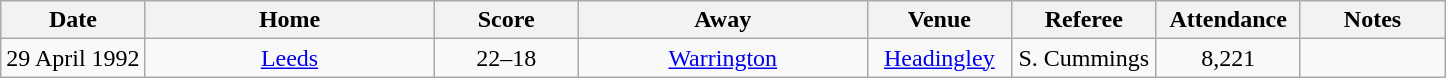<table class="wikitable" style="text-align: center">
<tr>
<th width=10%>Date</th>
<th width=20%>Home</th>
<th width=10%>Score</th>
<th width=20%>Away</th>
<th width=10%>Venue</th>
<th width=10%>Referee</th>
<th width=10%>Attendance</th>
<th width=10%>Notes</th>
</tr>
<tr>
<td>29 April 1992</td>
<td><a href='#'>Leeds</a></td>
<td>22–18</td>
<td><a href='#'>Warrington</a></td>
<td><a href='#'>Headingley</a></td>
<td>S. Cummings</td>
<td>8,221</td>
<td></td>
</tr>
</table>
